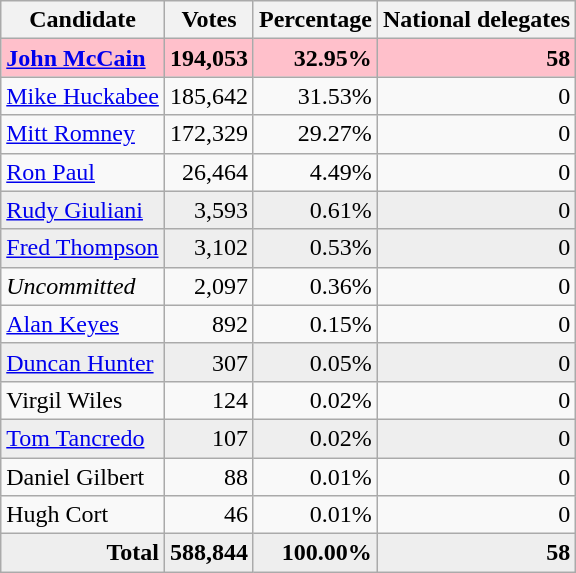<table class="wikitable" style="text-align:right;">
<tr>
<th>Candidate</th>
<th>Votes</th>
<th>Percentage</th>
<th>National delegates</th>
</tr>
<tr style="background:pink;">
<td style="text-align:left;"><strong><a href='#'>John McCain</a></strong></td>
<td><strong>194,053</strong></td>
<td><strong>32.95%</strong></td>
<td><strong>58</strong></td>
</tr>
<tr>
<td style="text-align:left;"><a href='#'>Mike Huckabee</a></td>
<td>185,642</td>
<td>31.53%</td>
<td>0</td>
</tr>
<tr>
<td style="text-align:left;"><a href='#'>Mitt Romney</a></td>
<td>172,329</td>
<td>29.27%</td>
<td>0</td>
</tr>
<tr>
<td style="text-align:left;"><a href='#'>Ron Paul</a></td>
<td>26,464</td>
<td>4.49%</td>
<td>0</td>
</tr>
<tr style="background:#eee;">
<td style="text-align:left;"><a href='#'>Rudy Giuliani</a></td>
<td>3,593</td>
<td>0.61%</td>
<td>0</td>
</tr>
<tr style="background:#eee;">
<td style="text-align:left;"><a href='#'>Fred Thompson</a></td>
<td>3,102</td>
<td>0.53%</td>
<td>0</td>
</tr>
<tr>
<td style="text-align:left;"><em>Uncommitted</em></td>
<td>2,097</td>
<td>0.36%</td>
<td>0</td>
</tr>
<tr>
<td style="text-align:left;"><a href='#'>Alan Keyes</a></td>
<td>892</td>
<td>0.15%</td>
<td>0</td>
</tr>
<tr style="background:#eee;">
<td style="text-align:left;"><a href='#'>Duncan Hunter</a></td>
<td>307</td>
<td>0.05%</td>
<td>0</td>
</tr>
<tr>
<td style="text-align:left;">Virgil Wiles</td>
<td>124</td>
<td>0.02%</td>
<td>0</td>
</tr>
<tr style="background:#eee;">
<td style="text-align:left;"><a href='#'>Tom Tancredo</a></td>
<td>107</td>
<td>0.02%</td>
<td>0</td>
</tr>
<tr>
<td style="text-align:left;">Daniel Gilbert</td>
<td>88</td>
<td>0.01%</td>
<td>0</td>
</tr>
<tr>
<td style="text-align:left;">Hugh Cort</td>
<td>46</td>
<td>0.01%</td>
<td>0</td>
</tr>
<tr style="background:#eee;">
<td><strong>Total</strong></td>
<td><strong>588,844</strong></td>
<td><strong>100.00%</strong></td>
<td><strong>58</strong></td>
</tr>
</table>
